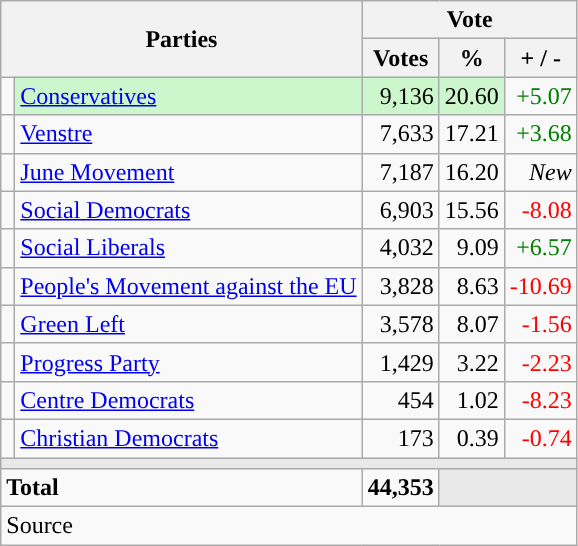<table class="wikitable" style="text-align:right;">
<tr>
<th style="text-align:centre;" rowspan="2" colspan="2" width="225">Parties</th>
<th colspan="3">Vote</th>
</tr>
<tr>
<th width="15">Votes</th>
<th width="15">%</th>
<th width="15">+ / -</th>
</tr>
<tr>
<td width="2" style="color:inherit;background:"></td>
<td bgcolor=#ccf7cc   align="left"><a href='#'>Conservatives</a></td>
<td bgcolor=#ccf7cc>9,136</td>
<td bgcolor=#ccf7cc>20.60</td>
<td style=color:green;>+5.07</td>
</tr>
<tr>
<td width="2" style="color:inherit;background:"></td>
<td align="left"><a href='#'>Venstre</a></td>
<td>7,633</td>
<td>17.21</td>
<td style=color:green;>+3.68</td>
</tr>
<tr>
<td width="2" style="color:inherit;background:"></td>
<td align="left"><a href='#'>June Movement</a></td>
<td>7,187</td>
<td>16.20</td>
<td><em>New</em></td>
</tr>
<tr>
<td width="2" style="color:inherit;background:"></td>
<td align="left"><a href='#'>Social Democrats</a></td>
<td>6,903</td>
<td>15.56</td>
<td style=color:red;>-8.08</td>
</tr>
<tr>
<td width="2" style="color:inherit;background:"></td>
<td align="left"><a href='#'>Social Liberals</a></td>
<td>4,032</td>
<td>9.09</td>
<td style=color:green;>+6.57</td>
</tr>
<tr>
<td width="2" style="color:inherit;background:"></td>
<td align="left"><a href='#'>People's Movement against the EU</a></td>
<td>3,828</td>
<td>8.63</td>
<td style=color:red;>-10.69</td>
</tr>
<tr>
<td width="2" style="color:inherit;background:"></td>
<td align="left"><a href='#'>Green Left</a></td>
<td>3,578</td>
<td>8.07</td>
<td style=color:red;>-1.56</td>
</tr>
<tr>
<td width="2" style="color:inherit;background:"></td>
<td align="left"><a href='#'>Progress Party</a></td>
<td>1,429</td>
<td>3.22</td>
<td style=color:red;>-2.23</td>
</tr>
<tr>
<td width="2" style="color:inherit;background:"></td>
<td align="left"><a href='#'>Centre Democrats</a></td>
<td>454</td>
<td>1.02</td>
<td style=color:red;>-8.23</td>
</tr>
<tr>
<td width="2" style="color:inherit;background:"></td>
<td align="left"><a href='#'>Christian Democrats</a></td>
<td>173</td>
<td>0.39</td>
<td style=color:red;>-0.74</td>
</tr>
<tr>
<td colspan="7" bgcolor="#E9E9E9"></td>
</tr>
<tr>
<td align="left" colspan="2"><strong>Total</strong></td>
<td><strong>44,353</strong></td>
<td bgcolor="#E9E9E9" colspan="2"></td>
</tr>
<tr>
<td align="left" colspan="6">Source</td>
</tr>
</table>
